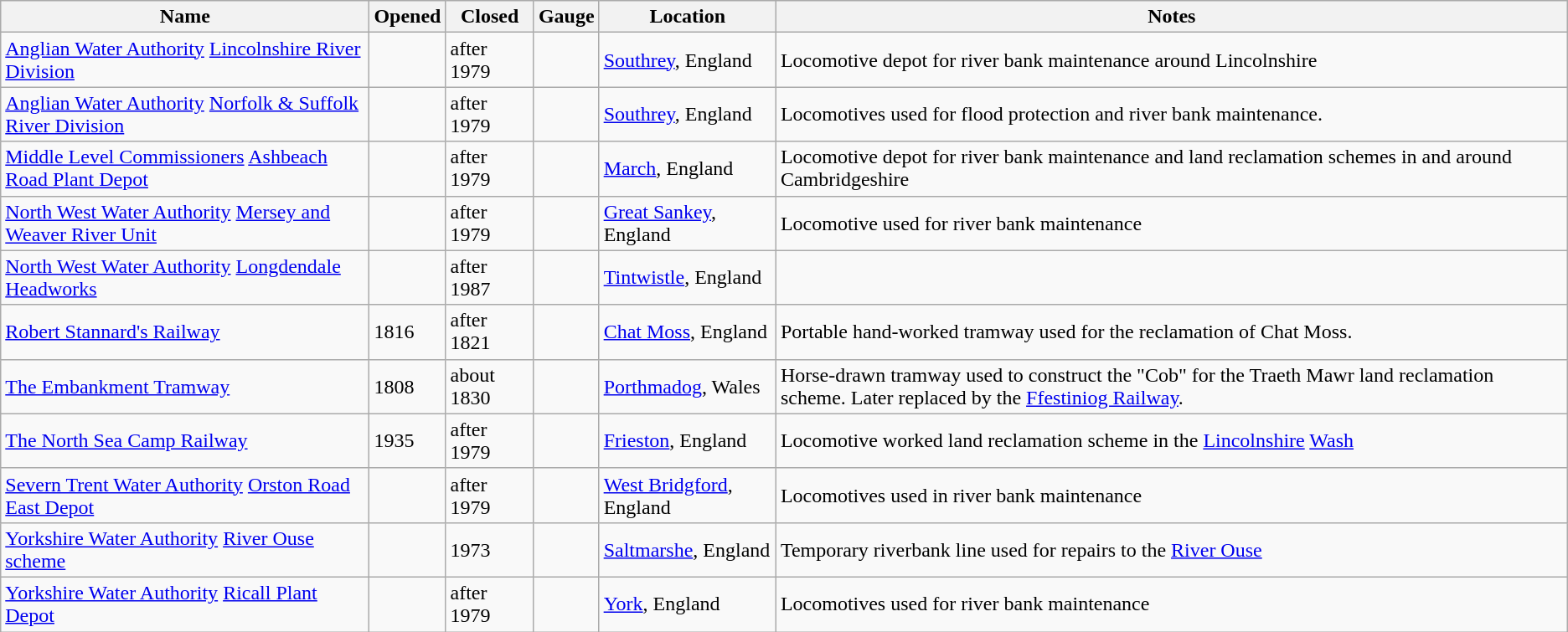<table class="wikitable">
<tr>
<th>Name</th>
<th>Opened</th>
<th>Closed</th>
<th>Gauge</th>
<th>Location</th>
<th>Notes</th>
</tr>
<tr>
<td><a href='#'>Anglian Water Authority</a> <a href='#'>Lincolnshire River Division</a></td>
<td></td>
<td>after 1979</td>
<td></td>
<td><a href='#'>Southrey</a>, England</td>
<td>Locomotive depot for river bank maintenance around Lincolnshire</td>
</tr>
<tr>
<td><a href='#'>Anglian Water Authority</a> <a href='#'>Norfolk & Suffolk River Division</a></td>
<td></td>
<td>after 1979</td>
<td></td>
<td><a href='#'>Southrey</a>, England</td>
<td>Locomotives used for flood protection and river bank maintenance.</td>
</tr>
<tr>
<td><a href='#'>Middle Level Commissioners</a> <a href='#'>Ashbeach Road Plant Depot</a></td>
<td></td>
<td>after 1979</td>
<td></td>
<td><a href='#'>March</a>, England</td>
<td>Locomotive depot for river bank maintenance and land reclamation schemes in and around Cambridgeshire</td>
</tr>
<tr>
<td><a href='#'>North West Water Authority</a> <a href='#'>Mersey and Weaver River Unit</a></td>
<td></td>
<td>after 1979</td>
<td></td>
<td><a href='#'>Great Sankey</a>, England</td>
<td>Locomotive used for river bank maintenance</td>
</tr>
<tr>
<td><a href='#'>North West Water Authority</a> <a href='#'>Longdendale Headworks</a></td>
<td></td>
<td>after 1987</td>
<td></td>
<td><a href='#'>Tintwistle</a>, England</td>
<td></td>
</tr>
<tr>
<td><a href='#'>Robert Stannard's Railway</a></td>
<td>1816</td>
<td>after 1821</td>
<td></td>
<td><a href='#'>Chat Moss</a>, England</td>
<td>Portable hand-worked tramway used for the reclamation of Chat Moss.</td>
</tr>
<tr>
<td><a href='#'>The Embankment Tramway</a></td>
<td>1808</td>
<td>about 1830</td>
<td></td>
<td><a href='#'>Porthmadog</a>, Wales</td>
<td>Horse-drawn tramway used to construct the "Cob" for the Traeth Mawr land reclamation scheme. Later replaced by the <a href='#'>Ffestiniog Railway</a>.</td>
</tr>
<tr>
<td><a href='#'>The North Sea Camp Railway</a></td>
<td>1935</td>
<td>after 1979</td>
<td></td>
<td><a href='#'>Frieston</a>, England</td>
<td>Locomotive worked land reclamation scheme in the <a href='#'>Lincolnshire</a> <a href='#'>Wash</a></td>
</tr>
<tr>
<td><a href='#'>Severn Trent Water Authority</a> <a href='#'>Orston Road East Depot</a></td>
<td></td>
<td>after 1979</td>
<td></td>
<td><a href='#'>West Bridgford</a>, England</td>
<td>Locomotives used in river bank maintenance</td>
</tr>
<tr>
<td><a href='#'>Yorkshire Water Authority</a> <a href='#'>River Ouse scheme</a></td>
<td></td>
<td>1973</td>
<td></td>
<td><a href='#'>Saltmarshe</a>, England</td>
<td>Temporary riverbank line used for repairs to the <a href='#'>River Ouse</a></td>
</tr>
<tr>
<td><a href='#'>Yorkshire Water Authority</a> <a href='#'>Ricall Plant Depot</a></td>
<td></td>
<td>after 1979</td>
<td></td>
<td><a href='#'>York</a>, England</td>
<td>Locomotives used for river bank maintenance</td>
</tr>
</table>
